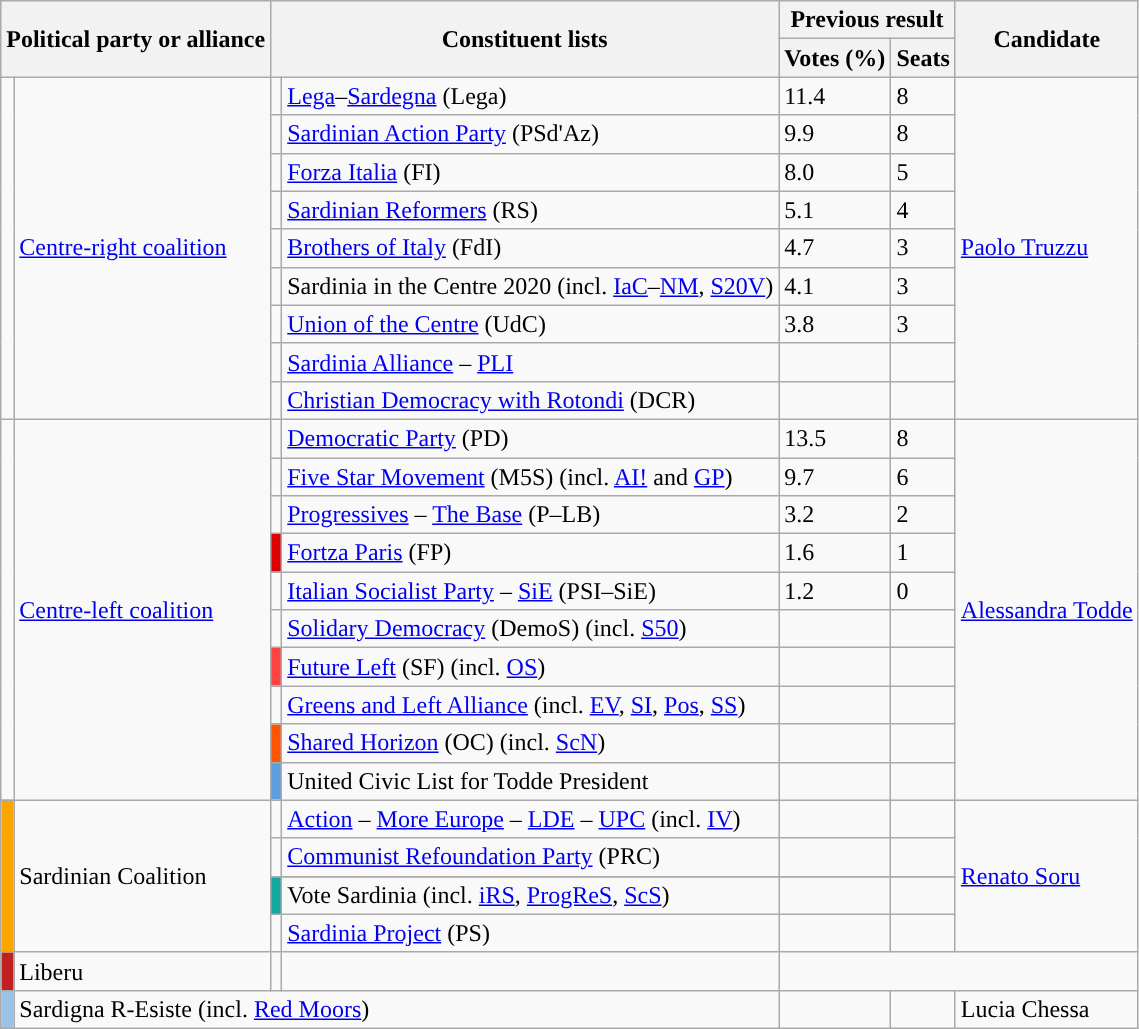<table class="wikitable" style="text-align:left">
<tr>
<th colspan=2 rowspan="2">Political party or alliance</th>
<th colspan=2 rowspan="2">Constituent lists</th>
<th colspan="2">Previous result</th>
<th colspan="2" rowspan="2">Candidate</th>
</tr>
<tr>
<th>Votes (%)</th>
<th>Seats</th>
</tr>
<tr>
<td rowspan=9></td>
<td rowspan=9><a href='#'>Centre-right coalition</a></td>
<td></td>
<td><a href='#'>Lega</a>–<a href='#'>Sardegna</a> (Lega)</td>
<td>11.4</td>
<td>8</td>
<td rowspan=9><a href='#'>Paolo Truzzu</a></td>
</tr>
<tr>
<td style="background-color:"></td>
<td><a href='#'>Sardinian Action Party</a> (PSd'Az)</td>
<td>9.9</td>
<td>8</td>
</tr>
<tr>
<td style="background-color:"></td>
<td><a href='#'>Forza Italia</a> (FI)</td>
<td>8.0</td>
<td>5</td>
</tr>
<tr>
<td style="background-color:"></td>
<td><a href='#'>Sardinian Reformers</a> (RS)</td>
<td>5.1</td>
<td>4</td>
</tr>
<tr>
<td style="background-color:"></td>
<td><a href='#'>Brothers of Italy</a> (FdI)</td>
<td>4.7</td>
<td>3</td>
</tr>
<tr>
<td style="background-color:"></td>
<td>Sardinia in the Centre 2020 (incl. <a href='#'>IaC</a>–<a href='#'>NM</a>, <a href='#'>S20V</a>)</td>
<td>4.1</td>
<td>3</td>
</tr>
<tr>
<td style="background-color:"></td>
<td><a href='#'>Union of the Centre</a> (UdC)</td>
<td>3.8</td>
<td>3</td>
</tr>
<tr>
<td style="background-color:"></td>
<td><a href='#'>Sardinia Alliance</a> – <a href='#'>PLI</a></td>
<td></td>
<td></td>
</tr>
<tr>
<td style="background-color:"></td>
<td><a href='#'>Christian Democracy with Rotondi</a> (DCR)</td>
<td></td>
<td></td>
</tr>
<tr>
<td rowspan=10></td>
<td rowspan=10><a href='#'>Centre-left coalition</a></td>
<td></td>
<td><a href='#'>Democratic Party</a> (PD)</td>
<td>13.5</td>
<td>8</td>
<td rowspan=10><a href='#'>Alessandra Todde</a></td>
</tr>
<tr>
<td style="background-color:"></td>
<td><a href='#'>Five Star Movement</a> (M5S) (incl. <a href='#'>AI!</a> and <a href='#'>GP</a>)</td>
<td>9.7</td>
<td>6</td>
</tr>
<tr>
<td style="background-color:"></td>
<td><a href='#'>Progressives</a> – <a href='#'>The Base</a> (P–LB)</td>
<td>3.2</td>
<td>2</td>
</tr>
<tr>
<td style="background-color:#DE0000"></td>
<td><a href='#'>Fortza Paris</a> (FP)</td>
<td>1.6</td>
<td>1</td>
</tr>
<tr>
<td style="background-color:"></td>
<td><a href='#'>Italian Socialist Party</a> – <a href='#'>SiE</a> (PSI–SiE)</td>
<td>1.2</td>
<td>0</td>
</tr>
<tr>
<td style="background-color:"></td>
<td><a href='#'>Solidary Democracy</a> (DemoS) (incl. <a href='#'>S50</a>)</td>
<td></td>
<td></td>
</tr>
<tr>
<td style="background-color:#FF4242"></td>
<td><a href='#'>Future Left</a> (SF) (incl. <a href='#'>OS</a>)</td>
<td></td>
<td></td>
</tr>
<tr>
<td style="background-color:"></td>
<td><a href='#'>Greens and Left Alliance</a> (incl. <a href='#'>EV</a>, <a href='#'>SI</a>, <a href='#'>Pos</a>, <a href='#'>SS</a>)</td>
<td></td>
<td></td>
</tr>
<tr>
<td style="background-color:#ff5500"></td>
<td><a href='#'>Shared Horizon</a> (OC) (incl. <a href='#'>ScN</a>)</td>
<td></td>
<td></td>
</tr>
<tr>
<td style="background-color:#5d9fdc"></td>
<td>United Civic List for Todde President</td>
<td></td>
<td></td>
</tr>
<tr>
<td rowspan=5 bgcolor="#FFA500"></td>
<td rowspan=5>Sardinian Coalition</td>
<td></td>
<td><a href='#'>Action</a> – <a href='#'>More Europe</a> – <a href='#'>LDE</a> – <a href='#'>UPC</a> (incl. <a href='#'>IV</a>)</td>
<td></td>
<td></td>
<td rowspan=5><a href='#'>Renato Soru</a></td>
</tr>
<tr>
<td></td>
<td><a href='#'>Communist Refoundation Party</a> (PRC)</td>
<td></td>
<td></td>
</tr>
<tr>
</tr>
<tr>
<td bgcolor="#12A89E"></td>
<td>Vote Sardinia (incl. <a href='#'>iRS</a>, <a href='#'>ProgReS</a>, <a href='#'>ScS</a>)</td>
<td></td>
<td></td>
</tr>
<tr>
<td></td>
<td><a href='#'>Sardinia Project</a> (PS)</td>
<td></td>
<td></td>
</tr>
<tr>
<td bgcolor="#c2202"></td>
<td>Liberu</td>
<td></td>
<td></td>
</tr>
<tr>
<td bgcolor="#9cc2e6"></td>
<td colspan=3>Sardigna R-Esiste (incl. <a href='#'>Red Moors</a>)</td>
<td></td>
<td></td>
<td>Lucia Chessa</td>
</tr>
</table>
